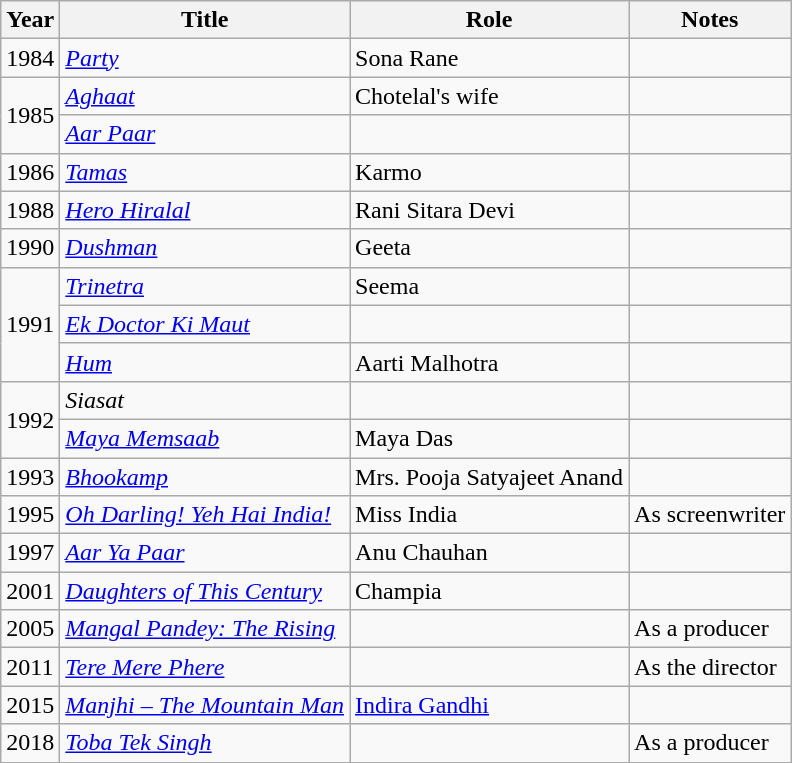<table class="wikitable">
<tr>
<th>Year</th>
<th>Title</th>
<th>Role</th>
<th>Notes</th>
</tr>
<tr>
<td>1984</td>
<td><em><a href='#'>Party</a></em></td>
<td>Sona Rane</td>
<td></td>
</tr>
<tr>
<td rowspan="2">1985</td>
<td><em><a href='#'>Aghaat</a></em></td>
<td>Chotelal's wife</td>
<td></td>
</tr>
<tr>
<td><em><a href='#'>Aar Paar</a></em></td>
<td></td>
<td></td>
</tr>
<tr>
<td>1986</td>
<td><em><a href='#'>Tamas</a></em></td>
<td>Karmo</td>
<td></td>
</tr>
<tr>
<td>1988</td>
<td><em><a href='#'>Hero Hiralal</a></em></td>
<td>Rani Sitara Devi</td>
<td></td>
</tr>
<tr>
<td>1990</td>
<td><em><a href='#'>Dushman</a></em></td>
<td>Geeta</td>
<td></td>
</tr>
<tr>
<td rowspan="3">1991</td>
<td><em><a href='#'>Trinetra</a></em></td>
<td>Seema</td>
<td></td>
</tr>
<tr>
<td><em><a href='#'>Ek Doctor Ki Maut</a></em></td>
<td></td>
<td></td>
</tr>
<tr>
<td><em><a href='#'>Hum</a></em></td>
<td>Aarti Malhotra</td>
<td></td>
</tr>
<tr>
<td rowspan="2">1992</td>
<td><em>Siasat</em></td>
<td></td>
<td></td>
</tr>
<tr>
<td><em><a href='#'>Maya Memsaab</a></em></td>
<td>Maya Das</td>
<td></td>
</tr>
<tr>
<td>1993</td>
<td><em><a href='#'>Bhookamp</a></em></td>
<td>Mrs. Pooja Satyajeet Anand</td>
<td></td>
</tr>
<tr>
<td>1995</td>
<td><em><a href='#'>Oh Darling! Yeh Hai India!</a></em></td>
<td>Miss India</td>
<td>As screenwriter</td>
</tr>
<tr>
<td>1997</td>
<td><em><a href='#'>Aar Ya Paar</a></em></td>
<td>Anu Chauhan</td>
<td></td>
</tr>
<tr>
<td>2001</td>
<td><em><a href='#'>Daughters of This Century</a></em></td>
<td>Champia</td>
</tr>
<tr>
<td>2005</td>
<td><em><a href='#'>Mangal Pandey: The Rising</a></em></td>
<td></td>
<td>As a producer</td>
</tr>
<tr>
<td>2011</td>
<td><em><a href='#'>Tere Mere Phere</a></em></td>
<td></td>
<td>As the director</td>
</tr>
<tr>
<td>2015</td>
<td><em><a href='#'>Manjhi – The Mountain Man</a></em></td>
<td><a href='#'>Indira Gandhi</a></td>
<td></td>
</tr>
<tr>
<td>2018</td>
<td><em><a href='#'>Toba Tek Singh</a></em></td>
<td></td>
<td>As a producer</td>
</tr>
</table>
